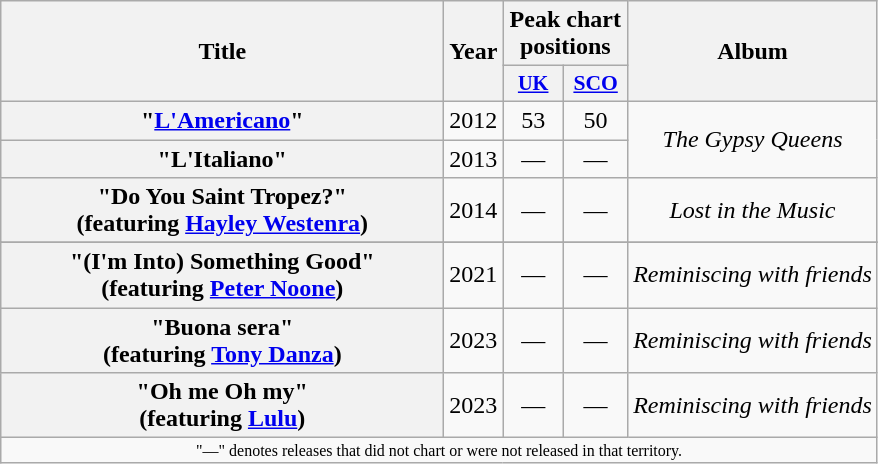<table class="wikitable plainrowheaders" style="text-align:center;" border="1">
<tr>
<th scope="col" rowspan="2" style="width:18em;">Title</th>
<th scope="col" rowspan="2">Year</th>
<th scope="col" colspan="2">Peak chart<br>positions</th>
<th scope="col" rowspan="2">Album</th>
</tr>
<tr>
<th scope="col" style="width:2.5em;font-size:85%;"><a href='#'>UK</a><br></th>
<th scope="col" style="width:2.5em;font-size:90%;"><a href='#'>SCO</a><br></th>
</tr>
<tr>
<th scope="row">"<a href='#'>L'Americano</a>"</th>
<td>2012</td>
<td>53</td>
<td>50</td>
<td rowspan="2"><em>The Gypsy Queens</em></td>
</tr>
<tr>
<th scope="row">"L'Italiano"</th>
<td>2013</td>
<td>—</td>
<td>—</td>
</tr>
<tr>
<th scope="row">"Do You Saint Tropez?"<br><span>(featuring <a href='#'>Hayley Westenra</a>)</span></th>
<td>2014</td>
<td>—</td>
<td>—</td>
<td><em>Lost in the Music</em></td>
</tr>
<tr>
</tr>
<tr>
<th scope="row">"(I'm Into) Something Good"<br><span>(featuring <a href='#'>Peter Noone</a>)</span></th>
<td>2021</td>
<td>—</td>
<td>—</td>
<td><em>Reminiscing with friends</em></td>
</tr>
<tr>
<th scope="row">"Buona sera"<br><span>(featuring <a href='#'>Tony Danza</a>)</span></th>
<td>2023</td>
<td>—</td>
<td>—</td>
<td><em>Reminiscing with friends</em></td>
</tr>
<tr>
<th scope="row">"Oh me Oh my"<br><span>(featuring <a href='#'>Lulu</a>)</span></th>
<td>2023</td>
<td>—</td>
<td>—</td>
<td><em>Reminiscing with friends</em></td>
</tr>
<tr>
<td align="center" colspan="15" style="font-size:8pt">"—" denotes releases that did not chart or were not released in that territory.</td>
</tr>
</table>
